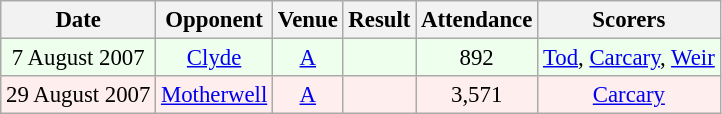<table class="wikitable sortable" style="font-size:95%; text-align:center">
<tr>
<th>Date</th>
<th>Opponent</th>
<th>Venue</th>
<th>Result</th>
<th>Attendance</th>
<th>Scorers</th>
</tr>
<tr bgcolor="#EEFFEE">
<td>7 August 2007</td>
<td><a href='#'>Clyde</a></td>
<td><a href='#'>A</a></td>
<td></td>
<td>892</td>
<td><a href='#'>Tod</a>, <a href='#'>Carcary</a>, <a href='#'>Weir</a></td>
</tr>
<tr bgcolor = "#FFEEEE">
<td>29 August 2007</td>
<td><a href='#'>Motherwell</a></td>
<td><a href='#'>A</a></td>
<td></td>
<td>3,571</td>
<td><a href='#'>Carcary</a></td>
</tr>
</table>
